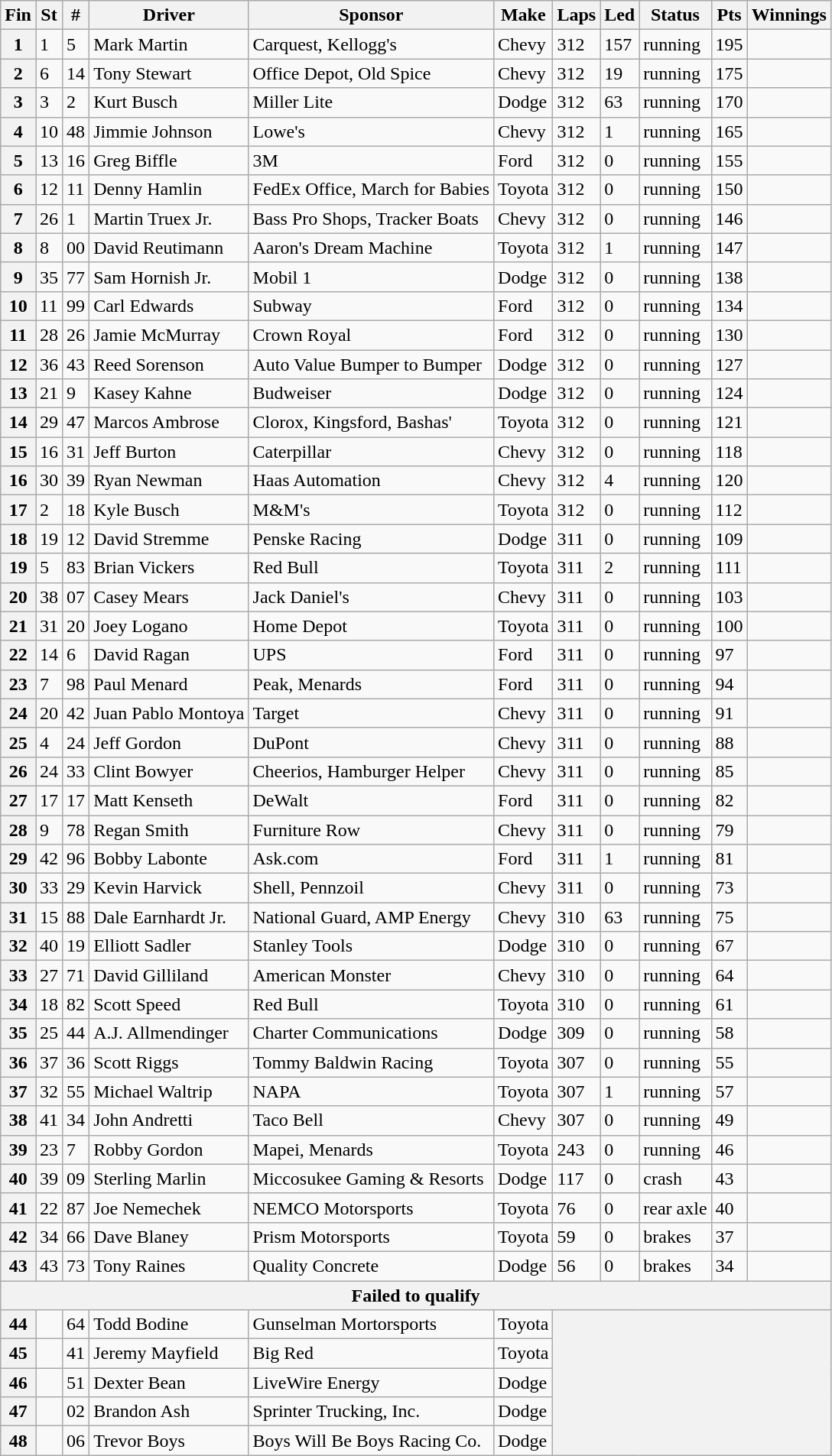<table class="sortable wikitable" border="1">
<tr>
<th>Fin</th>
<th>St</th>
<th>#</th>
<th>Driver</th>
<th>Sponsor</th>
<th>Make</th>
<th>Laps</th>
<th>Led</th>
<th>Status</th>
<th>Pts</th>
<th>Winnings</th>
</tr>
<tr>
<th>1</th>
<td>1</td>
<td>5</td>
<td>Mark Martin</td>
<td>Carquest, Kellogg's</td>
<td>Chevy</td>
<td>312</td>
<td>157</td>
<td>running</td>
<td>195</td>
<td></td>
</tr>
<tr>
<th>2</th>
<td>6</td>
<td>14</td>
<td>Tony Stewart</td>
<td>Office Depot, Old Spice</td>
<td>Chevy</td>
<td>312</td>
<td>19</td>
<td>running</td>
<td>175</td>
<td></td>
</tr>
<tr>
<th>3</th>
<td>3</td>
<td>2</td>
<td>Kurt Busch</td>
<td>Miller Lite</td>
<td>Dodge</td>
<td>312</td>
<td>63</td>
<td>running</td>
<td>170</td>
<td></td>
</tr>
<tr>
<th>4</th>
<td>10</td>
<td>48</td>
<td>Jimmie Johnson</td>
<td>Lowe's</td>
<td>Chevy</td>
<td>312</td>
<td>1</td>
<td>running</td>
<td>165</td>
<td></td>
</tr>
<tr>
<th>5</th>
<td>13</td>
<td>16</td>
<td>Greg Biffle</td>
<td>3M</td>
<td>Ford</td>
<td>312</td>
<td>0</td>
<td>running</td>
<td>155</td>
<td></td>
</tr>
<tr>
<th>6</th>
<td>12</td>
<td>11</td>
<td>Denny Hamlin</td>
<td>FedEx Office, March for Babies</td>
<td>Toyota</td>
<td>312</td>
<td>0</td>
<td>running</td>
<td>150</td>
<td></td>
</tr>
<tr>
<th>7</th>
<td>26</td>
<td>1</td>
<td>Martin Truex Jr.</td>
<td>Bass Pro Shops, Tracker Boats</td>
<td>Chevy</td>
<td>312</td>
<td>0</td>
<td>running</td>
<td>146</td>
<td></td>
</tr>
<tr>
<th>8</th>
<td>8</td>
<td>00</td>
<td>David Reutimann</td>
<td>Aaron's Dream Machine</td>
<td>Toyota</td>
<td>312</td>
<td>1</td>
<td>running</td>
<td>147</td>
<td></td>
</tr>
<tr>
<th>9</th>
<td>35</td>
<td>77</td>
<td>Sam Hornish Jr.</td>
<td>Mobil 1</td>
<td>Dodge</td>
<td>312</td>
<td>0</td>
<td>running</td>
<td>138</td>
<td></td>
</tr>
<tr>
<th>10</th>
<td>11</td>
<td>99</td>
<td>Carl Edwards</td>
<td>Subway</td>
<td>Ford</td>
<td>312</td>
<td>0</td>
<td>running</td>
<td>134</td>
<td></td>
</tr>
<tr>
<th>11</th>
<td>28</td>
<td>26</td>
<td>Jamie McMurray</td>
<td>Crown Royal</td>
<td>Ford</td>
<td>312</td>
<td>0</td>
<td>running</td>
<td>130</td>
<td></td>
</tr>
<tr>
<th>12</th>
<td>36</td>
<td>43</td>
<td>Reed Sorenson</td>
<td>Auto Value Bumper to Bumper</td>
<td>Dodge</td>
<td>312</td>
<td>0</td>
<td>running</td>
<td>127</td>
<td></td>
</tr>
<tr>
<th>13</th>
<td>21</td>
<td>9</td>
<td>Kasey Kahne</td>
<td>Budweiser</td>
<td>Dodge</td>
<td>312</td>
<td>0</td>
<td>running</td>
<td>124</td>
<td></td>
</tr>
<tr>
<th>14</th>
<td>29</td>
<td>47</td>
<td>Marcos Ambrose</td>
<td>Clorox, Kingsford, Bashas'</td>
<td>Toyota</td>
<td>312</td>
<td>0</td>
<td>running</td>
<td>121</td>
<td></td>
</tr>
<tr>
<th>15</th>
<td>16</td>
<td>31</td>
<td>Jeff Burton</td>
<td>Caterpillar</td>
<td>Chevy</td>
<td>312</td>
<td>0</td>
<td>running</td>
<td>118</td>
<td></td>
</tr>
<tr>
<th>16</th>
<td>30</td>
<td>39</td>
<td>Ryan Newman</td>
<td>Haas Automation</td>
<td>Chevy</td>
<td>312</td>
<td>4</td>
<td>running</td>
<td>120</td>
<td></td>
</tr>
<tr>
<th>17</th>
<td>2</td>
<td>18</td>
<td>Kyle Busch</td>
<td>M&M's</td>
<td>Toyota</td>
<td>312</td>
<td>0</td>
<td>running</td>
<td>112</td>
<td></td>
</tr>
<tr>
<th>18</th>
<td>19</td>
<td>12</td>
<td>David Stremme</td>
<td>Penske Racing</td>
<td>Dodge</td>
<td>311</td>
<td>0</td>
<td>running</td>
<td>109</td>
<td></td>
</tr>
<tr>
<th>19</th>
<td>5</td>
<td>83</td>
<td>Brian Vickers</td>
<td>Red Bull</td>
<td>Toyota</td>
<td>311</td>
<td>2</td>
<td>running</td>
<td>111</td>
<td></td>
</tr>
<tr>
<th>20</th>
<td>38</td>
<td>07</td>
<td>Casey Mears</td>
<td>Jack Daniel's</td>
<td>Chevy</td>
<td>311</td>
<td>0</td>
<td>running</td>
<td>103</td>
<td></td>
</tr>
<tr>
<th>21</th>
<td>31</td>
<td>20</td>
<td>Joey Logano</td>
<td>Home Depot</td>
<td>Toyota</td>
<td>311</td>
<td>0</td>
<td>running</td>
<td>100</td>
<td></td>
</tr>
<tr>
<th>22</th>
<td>14</td>
<td>6</td>
<td>David Ragan</td>
<td>UPS</td>
<td>Ford</td>
<td>311</td>
<td>0</td>
<td>running</td>
<td>97</td>
<td></td>
</tr>
<tr>
<th>23</th>
<td>7</td>
<td>98</td>
<td>Paul Menard</td>
<td>Peak, Menards</td>
<td>Ford</td>
<td>311</td>
<td>0</td>
<td>running</td>
<td>94</td>
<td></td>
</tr>
<tr>
<th>24</th>
<td>20</td>
<td>42</td>
<td>Juan Pablo Montoya</td>
<td>Target</td>
<td>Chevy</td>
<td>311</td>
<td>0</td>
<td>running</td>
<td>91</td>
<td></td>
</tr>
<tr>
<th>25</th>
<td>4</td>
<td>24</td>
<td>Jeff Gordon</td>
<td>DuPont</td>
<td>Chevy</td>
<td>311</td>
<td>0</td>
<td>running</td>
<td>88</td>
<td></td>
</tr>
<tr>
<th>26</th>
<td>24</td>
<td>33</td>
<td>Clint Bowyer</td>
<td>Cheerios, Hamburger Helper</td>
<td>Chevy</td>
<td>311</td>
<td>0</td>
<td>running</td>
<td>85</td>
<td></td>
</tr>
<tr>
<th>27</th>
<td>17</td>
<td>17</td>
<td>Matt Kenseth</td>
<td>DeWalt</td>
<td>Ford</td>
<td>311</td>
<td>0</td>
<td>running</td>
<td>82</td>
<td></td>
</tr>
<tr>
<th>28</th>
<td>9</td>
<td>78</td>
<td>Regan Smith</td>
<td>Furniture Row</td>
<td>Chevy</td>
<td>311</td>
<td>0</td>
<td>running</td>
<td>79</td>
<td></td>
</tr>
<tr>
<th>29</th>
<td>42</td>
<td>96</td>
<td>Bobby Labonte</td>
<td>Ask.com</td>
<td>Ford</td>
<td>311</td>
<td>1</td>
<td>running</td>
<td>81</td>
<td></td>
</tr>
<tr>
<th>30</th>
<td>33</td>
<td>29</td>
<td>Kevin Harvick</td>
<td>Shell, Pennzoil</td>
<td>Chevy</td>
<td>311</td>
<td>0</td>
<td>running</td>
<td>73</td>
<td></td>
</tr>
<tr>
<th>31</th>
<td>15</td>
<td>88</td>
<td>Dale Earnhardt Jr.</td>
<td>National Guard, AMP Energy</td>
<td>Chevy</td>
<td>310</td>
<td>63</td>
<td>running</td>
<td>75</td>
<td></td>
</tr>
<tr>
<th>32</th>
<td>40</td>
<td>19</td>
<td>Elliott Sadler</td>
<td>Stanley Tools</td>
<td>Dodge</td>
<td>310</td>
<td>0</td>
<td>running</td>
<td>67</td>
<td></td>
</tr>
<tr>
<th>33</th>
<td>27</td>
<td>71</td>
<td>David Gilliland</td>
<td>American Monster</td>
<td>Chevy</td>
<td>310</td>
<td>0</td>
<td>running</td>
<td>64</td>
<td></td>
</tr>
<tr>
<th>34</th>
<td>18</td>
<td>82</td>
<td>Scott Speed</td>
<td>Red Bull</td>
<td>Toyota</td>
<td>310</td>
<td>0</td>
<td>running</td>
<td>61</td>
<td></td>
</tr>
<tr>
<th>35</th>
<td>25</td>
<td>44</td>
<td>A.J. Allmendinger</td>
<td>Charter Communications</td>
<td>Dodge</td>
<td>309</td>
<td>0</td>
<td>running</td>
<td>58</td>
<td></td>
</tr>
<tr>
<th>36</th>
<td>37</td>
<td>36</td>
<td>Scott Riggs</td>
<td>Tommy Baldwin Racing</td>
<td>Toyota</td>
<td>307</td>
<td>0</td>
<td>running</td>
<td>55</td>
<td></td>
</tr>
<tr>
<th>37</th>
<td>32</td>
<td>55</td>
<td>Michael Waltrip</td>
<td>NAPA</td>
<td>Toyota</td>
<td>307</td>
<td>1</td>
<td>running</td>
<td>57</td>
<td></td>
</tr>
<tr>
<th>38</th>
<td>41</td>
<td>34</td>
<td>John Andretti</td>
<td>Taco Bell</td>
<td>Chevy</td>
<td>307</td>
<td>0</td>
<td>running</td>
<td>49</td>
<td></td>
</tr>
<tr>
<th>39</th>
<td>23</td>
<td>7</td>
<td>Robby Gordon</td>
<td>Mapei, Menards</td>
<td>Toyota</td>
<td>243</td>
<td>0</td>
<td>running</td>
<td>46</td>
<td></td>
</tr>
<tr>
<th>40</th>
<td>39</td>
<td>09</td>
<td>Sterling Marlin</td>
<td>Miccosukee Gaming & Resorts</td>
<td>Dodge</td>
<td>117</td>
<td>0</td>
<td>crash</td>
<td>43</td>
<td></td>
</tr>
<tr>
<th>41</th>
<td>22</td>
<td>87</td>
<td>Joe Nemechek</td>
<td>NEMCO Motorsports</td>
<td>Toyota</td>
<td>76</td>
<td>0</td>
<td>rear axle</td>
<td>40</td>
<td></td>
</tr>
<tr>
<th>42</th>
<td>34</td>
<td>66</td>
<td>Dave Blaney</td>
<td>Prism Motorsports</td>
<td>Toyota</td>
<td>59</td>
<td>0</td>
<td>brakes</td>
<td>37</td>
<td></td>
</tr>
<tr>
<th>43</th>
<td>43</td>
<td>73</td>
<td>Tony Raines</td>
<td>Quality Concrete</td>
<td>Dodge</td>
<td>56</td>
<td>0</td>
<td>brakes</td>
<td>34</td>
<td></td>
</tr>
<tr>
<th colspan="11">Failed to qualify</th>
</tr>
<tr>
<th>44</th>
<td></td>
<td>64</td>
<td>Todd Bodine</td>
<td>Gunselman Mortorsports</td>
<td>Toyota</td>
<th colspan="5" rowspan="5"></th>
</tr>
<tr>
<th>45</th>
<td></td>
<td>41</td>
<td>Jeremy Mayfield</td>
<td>Big Red</td>
<td>Toyota</td>
</tr>
<tr>
<th>46</th>
<td></td>
<td>51</td>
<td>Dexter Bean</td>
<td>LiveWire Energy</td>
<td>Dodge</td>
</tr>
<tr>
<th>47</th>
<td></td>
<td>02</td>
<td>Brandon Ash</td>
<td>Sprinter Trucking, Inc.</td>
<td>Dodge</td>
</tr>
<tr>
<th>48</th>
<td></td>
<td>06</td>
<td>Trevor Boys</td>
<td>Boys Will Be Boys Racing Co.</td>
<td>Dodge</td>
</tr>
</table>
